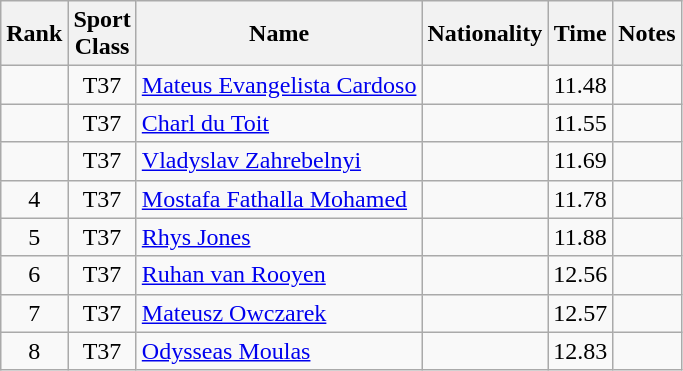<table class="wikitable sortable" style="text-align:center">
<tr>
<th>Rank</th>
<th>Sport<br>Class</th>
<th>Name</th>
<th>Nationality</th>
<th>Time</th>
<th>Notes</th>
</tr>
<tr>
<td></td>
<td>T37</td>
<td align=left><a href='#'>Mateus Evangelista Cardoso</a></td>
<td align=left></td>
<td>11.48</td>
<td></td>
</tr>
<tr>
<td></td>
<td>T37</td>
<td align=left><a href='#'>Charl du Toit</a></td>
<td align=left></td>
<td>11.55</td>
<td></td>
</tr>
<tr>
<td></td>
<td>T37</td>
<td align=left><a href='#'>Vladyslav Zahrebelnyi</a></td>
<td align=left></td>
<td>11.69</td>
<td></td>
</tr>
<tr>
<td>4</td>
<td>T37</td>
<td align=left><a href='#'>Mostafa Fathalla Mohamed</a></td>
<td align=left></td>
<td>11.78</td>
<td></td>
</tr>
<tr>
<td>5</td>
<td>T37</td>
<td align=left><a href='#'>Rhys Jones</a></td>
<td align=left></td>
<td>11.88</td>
<td></td>
</tr>
<tr>
<td>6</td>
<td>T37</td>
<td align=left><a href='#'>Ruhan van Rooyen</a></td>
<td align=left></td>
<td>12.56</td>
<td></td>
</tr>
<tr>
<td>7</td>
<td>T37</td>
<td align=left><a href='#'>Mateusz Owczarek</a></td>
<td align=left></td>
<td>12.57</td>
<td></td>
</tr>
<tr>
<td>8</td>
<td>T37</td>
<td align=left><a href='#'>Odysseas Moulas</a></td>
<td align=left></td>
<td>12.83</td>
<td></td>
</tr>
</table>
